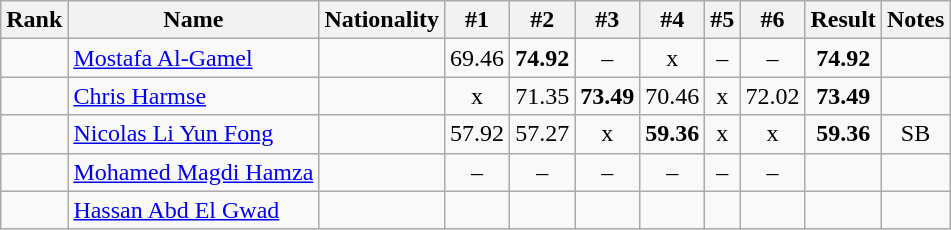<table class="wikitable sortable" style="text-align:center">
<tr>
<th>Rank</th>
<th>Name</th>
<th>Nationality</th>
<th>#1</th>
<th>#2</th>
<th>#3</th>
<th>#4</th>
<th>#5</th>
<th>#6</th>
<th>Result</th>
<th>Notes</th>
</tr>
<tr>
<td></td>
<td align=left><a href='#'>Mostafa Al-Gamel</a></td>
<td align=left></td>
<td>69.46</td>
<td><strong>74.92</strong></td>
<td>–</td>
<td>x</td>
<td>–</td>
<td>–</td>
<td><strong>74.92</strong></td>
<td></td>
</tr>
<tr>
<td></td>
<td align=left><a href='#'>Chris Harmse</a></td>
<td align=left></td>
<td>x</td>
<td>71.35</td>
<td><strong>73.49</strong></td>
<td>70.46</td>
<td>x</td>
<td>72.02</td>
<td><strong>73.49</strong></td>
<td></td>
</tr>
<tr>
<td></td>
<td align=left><a href='#'>Nicolas Li Yun Fong</a></td>
<td align=left></td>
<td>57.92</td>
<td>57.27</td>
<td>x</td>
<td><strong>59.36</strong></td>
<td>x</td>
<td>x</td>
<td><strong>59.36</strong></td>
<td>SB</td>
</tr>
<tr>
<td></td>
<td align=left><a href='#'>Mohamed Magdi Hamza</a></td>
<td align=left></td>
<td>–</td>
<td>–</td>
<td>–</td>
<td>–</td>
<td>–</td>
<td>–</td>
<td><strong></strong></td>
<td></td>
</tr>
<tr>
<td></td>
<td align=left><a href='#'>Hassan Abd El Gwad</a></td>
<td align=left></td>
<td></td>
<td></td>
<td></td>
<td></td>
<td></td>
<td></td>
<td><strong></strong></td>
<td></td>
</tr>
</table>
